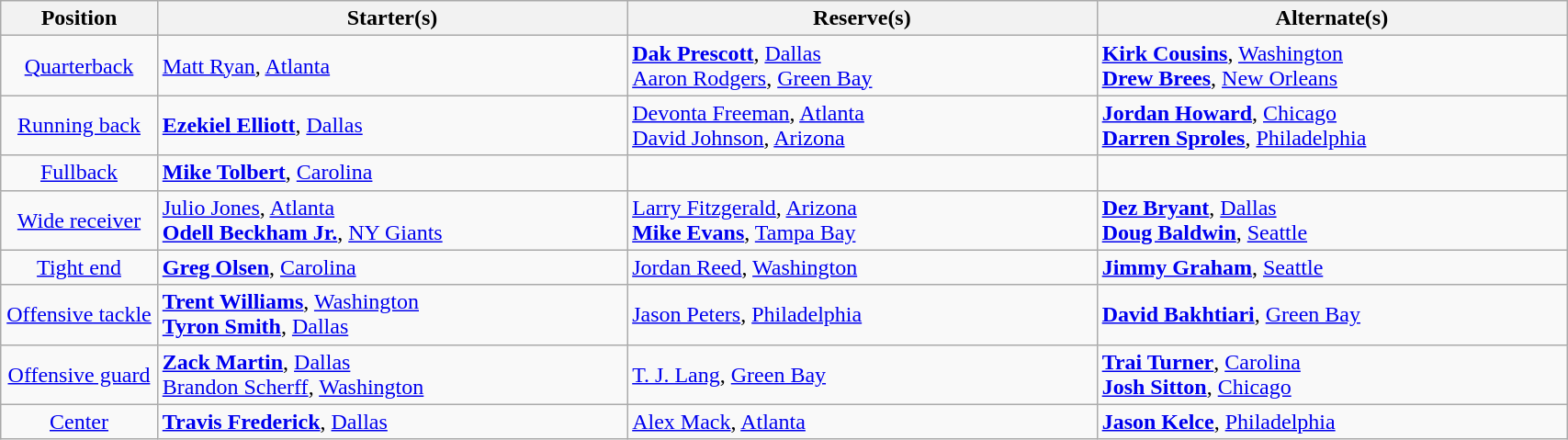<table class="wikitable" style="width:90%;">
<tr>
<th style="width:10%;">Position</th>
<th style="width:30%;">Starter(s)</th>
<th style="width:30%;">Reserve(s)</th>
<th style="width:30%;">Alternate(s)</th>
</tr>
<tr>
<td align=center><a href='#'>Quarterback</a></td>
<td> <a href='#'>Matt Ryan</a>, <a href='#'>Atlanta</a></td>
<td> <strong><a href='#'>Dak Prescott</a></strong>, <a href='#'>Dallas</a><br> <a href='#'>Aaron Rodgers</a>, <a href='#'>Green Bay</a></td>
<td> <strong><a href='#'>Kirk Cousins</a></strong>, <a href='#'>Washington</a><br> <strong><a href='#'>Drew Brees</a></strong>, <a href='#'>New Orleans</a></td>
</tr>
<tr>
<td align=center><a href='#'>Running back</a></td>
<td> <strong><a href='#'>Ezekiel Elliott</a></strong>, <a href='#'>Dallas</a></td>
<td> <a href='#'>Devonta Freeman</a>, <a href='#'>Atlanta</a><br> <a href='#'>David Johnson</a>, <a href='#'>Arizona</a></td>
<td> <strong><a href='#'>Jordan Howard</a></strong>, <a href='#'>Chicago</a><br> <strong><a href='#'>Darren Sproles</a></strong>, <a href='#'>Philadelphia</a></td>
</tr>
<tr>
<td align=center><a href='#'>Fullback</a></td>
<td> <strong><a href='#'>Mike Tolbert</a></strong>, <a href='#'>Carolina</a></td>
<td></td>
<td></td>
</tr>
<tr>
<td align=center><a href='#'>Wide receiver</a></td>
<td> <a href='#'>Julio Jones</a>, <a href='#'>Atlanta</a><br> <strong><a href='#'>Odell Beckham Jr.</a></strong>, <a href='#'>NY Giants</a></td>
<td> <a href='#'>Larry Fitzgerald</a>, <a href='#'>Arizona</a><br> <strong><a href='#'>Mike Evans</a></strong>, <a href='#'>Tampa Bay</a></td>
<td> <strong><a href='#'>Dez Bryant</a></strong>, <a href='#'>Dallas</a><br> <strong><a href='#'>Doug Baldwin</a></strong>, <a href='#'>Seattle</a></td>
</tr>
<tr>
<td align=center><a href='#'>Tight end</a></td>
<td> <strong><a href='#'>Greg Olsen</a></strong>, <a href='#'>Carolina</a></td>
<td> <a href='#'>Jordan Reed</a>, <a href='#'>Washington</a></td>
<td> <strong><a href='#'>Jimmy Graham</a></strong>, <a href='#'>Seattle</a></td>
</tr>
<tr>
<td align=center><a href='#'>Offensive tackle</a></td>
<td> <strong><a href='#'>Trent Williams</a></strong>, <a href='#'>Washington</a><br> <strong><a href='#'>Tyron Smith</a></strong>, <a href='#'>Dallas</a></td>
<td> <a href='#'>Jason Peters</a>, <a href='#'>Philadelphia</a></td>
<td> <strong><a href='#'>David Bakhtiari</a></strong>, <a href='#'>Green Bay</a></td>
</tr>
<tr>
<td align=center><a href='#'>Offensive guard</a></td>
<td> <strong><a href='#'>Zack Martin</a></strong>, <a href='#'>Dallas</a><br> <a href='#'>Brandon Scherff</a>, <a href='#'>Washington</a> </td>
<td> <a href='#'>T. J. Lang</a>, <a href='#'>Green Bay</a></td>
<td> <strong><a href='#'>Trai Turner</a></strong>, <a href='#'>Carolina</a><br> <strong><a href='#'>Josh Sitton</a></strong>, <a href='#'>Chicago</a></td>
</tr>
<tr>
<td align=center><a href='#'>Center</a></td>
<td> <strong><a href='#'>Travis Frederick</a></strong>, <a href='#'>Dallas</a></td>
<td> <a href='#'>Alex Mack</a>, <a href='#'>Atlanta</a></td>
<td> <strong><a href='#'>Jason Kelce</a></strong>, <a href='#'>Philadelphia</a></td>
</tr>
</table>
